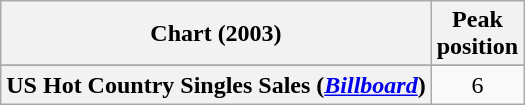<table class="wikitable sortable plainrowheaders" style="text-align:center">
<tr>
<th>Chart (2003)</th>
<th>Peak<br>position</th>
</tr>
<tr>
</tr>
<tr>
<th scope="row">US Hot Country Singles Sales (<em><a href='#'>Billboard</a></em>)</th>
<td>6</td>
</tr>
</table>
